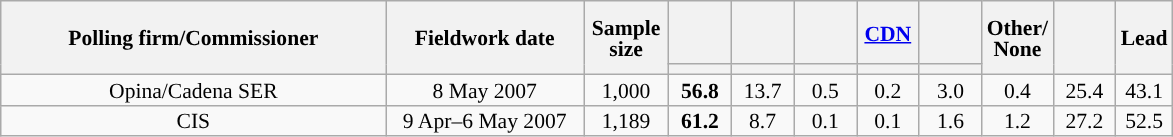<table class="wikitable collapsible collapsed" style="text-align:center; font-size:90%; line-height:14px;">
<tr style="height:42px;">
<th style="width:250px;" rowspan="2">Polling firm/Commissioner</th>
<th style="width:125px;" rowspan="2">Fieldwork date</th>
<th style="width:50px;" rowspan="2">Sample size</th>
<th style="width:35px;"></th>
<th style="width:35px;"></th>
<th style="width:35px;"></th>
<th style="width:35px;"><a href='#'>CDN</a></th>
<th style="width:35px;"></th>
<th style="width:35px;" rowspan="2">Other/<br>None</th>
<th style="width:35px;" rowspan="2"></th>
<th style="width:30px;" rowspan="2">Lead</th>
</tr>
<tr>
<th style="color:inherit;background:"></th>
<th style="color:inherit;background:"></th>
<th style="color:inherit;background:"></th>
<th style="color:inherit;background:"></th>
<th style="color:inherit;background:"></th>
</tr>
<tr>
<td>Opina/Cadena SER</td>
<td>8 May 2007</td>
<td>1,000</td>
<td><strong>56.8</strong></td>
<td>13.7</td>
<td>0.5</td>
<td>0.2</td>
<td>3.0</td>
<td>0.4</td>
<td>25.4</td>
<td style="background:">43.1</td>
</tr>
<tr>
<td>CIS</td>
<td>9 Apr–6 May 2007</td>
<td>1,189</td>
<td><strong>61.2</strong></td>
<td>8.7</td>
<td>0.1</td>
<td>0.1</td>
<td>1.6</td>
<td>1.2</td>
<td>27.2</td>
<td style="background:">52.5</td>
</tr>
</table>
